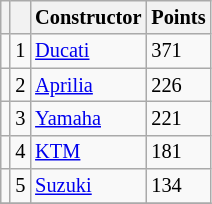<table class="wikitable" style="font-size: 85%;">
<tr>
<th></th>
<th></th>
<th>Constructor</th>
<th>Points</th>
</tr>
<tr>
<td></td>
<td align=center>1</td>
<td> <a href='#'>Ducati</a></td>
<td align=left>371</td>
</tr>
<tr>
<td></td>
<td align=center>2</td>
<td> <a href='#'>Aprilia</a></td>
<td align=left>226</td>
</tr>
<tr>
<td></td>
<td align=center>3</td>
<td> <a href='#'>Yamaha</a></td>
<td align=left>221</td>
</tr>
<tr>
<td></td>
<td align=center>4</td>
<td> <a href='#'>KTM</a></td>
<td align=left>181</td>
</tr>
<tr>
<td></td>
<td align=center>5</td>
<td> <a href='#'>Suzuki</a></td>
<td align=left>134</td>
</tr>
<tr>
</tr>
</table>
